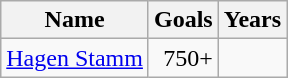<table class="wikitable sortable static-row-numbers" style="text-align:right;">
<tr>
<th>Name</th>
<th>Goals</th>
<th>Years</th>
</tr>
<tr>
<td align="left"><a href='#'>Hagen Stamm</a></td>
<td>750+</td>
<td></td>
</tr>
</table>
